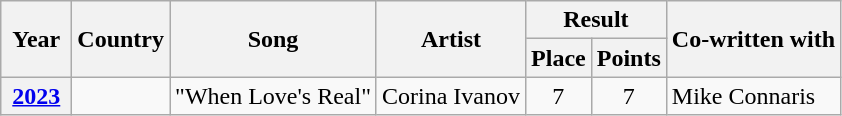<table class="wikitable plainrowheaders">
<tr>
<th scope="col" rowspan="2" style="width:2.5em;">Year</th>
<th scope="col" rowspan="2">Country</th>
<th scope="col" rowspan="2">Song</th>
<th scope="col" rowspan="2">Artist</th>
<th scope="col" colspan="2">Result</th>
<th scope="col" rowspan="2">Co-written with</th>
</tr>
<tr>
<th scope="col">Place</th>
<th scope="col">Points</th>
</tr>
<tr>
<th scope="row" style="text-align:center"><a href='#'>2023</a></th>
<td></td>
<td>"When Love's Real"</td>
<td>Corina Ivanov</td>
<td align="center">7</td>
<td align="center">7</td>
<td>Mike Connaris</td>
</tr>
</table>
